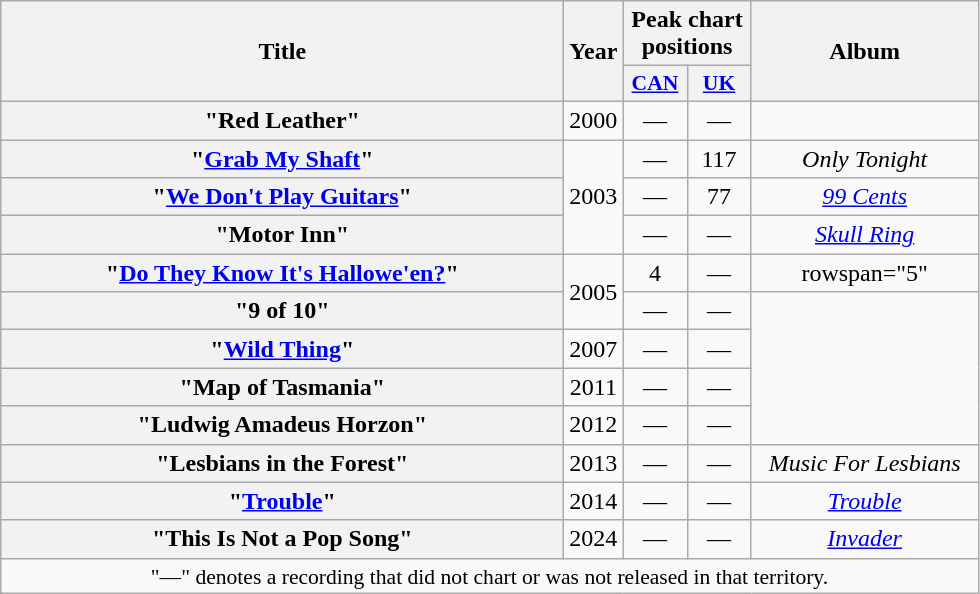<table class="wikitable plainrowheaders" style="text-align:center;">
<tr>
<th scope="col" rowspan="2" style="width:23em;">Title</th>
<th scope="col" rowspan="2" style="width:1em;">Year</th>
<th scope="col" colspan="2">Peak chart positions</th>
<th scope="col" rowspan="2" style="width:9em;">Album</th>
</tr>
<tr>
<th scope="col" style="width:2.5em;font-size:90%;"><a href='#'>CAN</a><br></th>
<th scope="col" style="width:2.5em;font-size:90%;"><a href='#'>UK</a><br></th>
</tr>
<tr>
<th scope="row">"Red Leather" <br> </th>
<td>2000</td>
<td>—</td>
<td>—</td>
<td></td>
</tr>
<tr>
<th scope="row">"<a href='#'>Grab My Shaft</a>" <br> </th>
<td rowspan="3">2003</td>
<td>—</td>
<td>117</td>
<td><em>Only Tonight</em></td>
</tr>
<tr>
<th scope="row">"<a href='#'>We Don't Play Guitars</a>" <br> </th>
<td>—</td>
<td>77</td>
<td><em><a href='#'>99 Cents</a></em></td>
</tr>
<tr>
<th scope="row">"Motor Inn" <br> </th>
<td>—</td>
<td>—</td>
<td><em><a href='#'>Skull Ring</a></em></td>
</tr>
<tr>
<th scope="row">"<a href='#'>Do They Know It's Hallowe'en?</a>" <br> </th>
<td rowspan="2">2005</td>
<td>4</td>
<td>—</td>
<td>rowspan="5" </td>
</tr>
<tr>
<th scope="row">"9 of 10" <br> </th>
<td>—</td>
<td>—</td>
</tr>
<tr>
<th scope="row">"<a href='#'>Wild Thing</a>" <br> </th>
<td>2007</td>
<td>—</td>
<td>—</td>
</tr>
<tr>
<th scope="row">"Map of Tasmania" <br> </th>
<td>2011</td>
<td>—</td>
<td>—</td>
</tr>
<tr>
<th scope="row">"Ludwig Amadeus Horzon" <br> </th>
<td>2012</td>
<td>—</td>
<td>—</td>
</tr>
<tr>
<th scope="row">"Lesbians in the Forest" <br> </th>
<td>2013</td>
<td>—</td>
<td>—</td>
<td><em>Music For Lesbians</em></td>
</tr>
<tr>
<th scope="row">"<a href='#'>Trouble</a>" <br> </th>
<td>2014</td>
<td>—</td>
<td>—</td>
<td><em><a href='#'>Trouble</a></em></td>
</tr>
<tr>
<th scope="row">"This Is Not a Pop Song"<br> </th>
<td>2024</td>
<td>—</td>
<td>—</td>
<td><em><a href='#'>Invader</a></em></td>
</tr>
<tr>
<td colspan="5" style="font-size:90%">"—" denotes a recording that did not chart or was not released in that territory.</td>
</tr>
</table>
